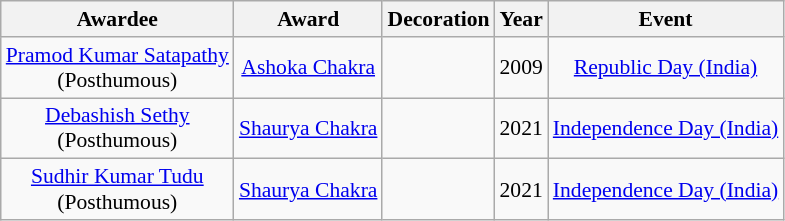<table class="wikitable" style="text-align:center; border:1px solid; font-size:90%;">
<tr>
<th>Awardee</th>
<th>Award</th>
<th>Decoration</th>
<th>Year</th>
<th>Event</th>
</tr>
<tr>
<td><a href='#'>Pramod Kumar Satapathy</a> <br> (Posthumous)</td>
<td><a href='#'>Ashoka Chakra</a></td>
<td></td>
<td>2009</td>
<td><a href='#'>Republic Day (India)</a></td>
</tr>
<tr>
<td><a href='#'>Debashish Sethy</a> <br> (Posthumous)</td>
<td><a href='#'>Shaurya Chakra</a></td>
<td></td>
<td>2021</td>
<td><a href='#'>Independence Day (India)</a></td>
</tr>
<tr>
<td><a href='#'>Sudhir Kumar Tudu</a> <br> (Posthumous)</td>
<td><a href='#'>Shaurya Chakra</a></td>
<td></td>
<td>2021</td>
<td><a href='#'>Independence Day (India)</a></td>
</tr>
</table>
